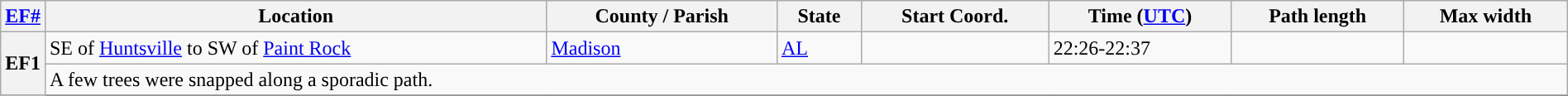<table class="wikitable sortable" style="width:100%;">
<tr>
<th scope="col" width="2%" align="center"><a href='#'>EF#</a></th>
<th scope="col" align="center" class="unsortable">Location</th>
<th scope="col" align="center" class="unsortable">County / Parish</th>
<th scope="col" align="center">State</th>
<th scope="col" align="center">Start Coord.</th>
<th scope="col" align="center">Time (<a href='#'>UTC</a>)</th>
<th scope="col" align="center">Path length</th>
<th scope="col" align="center">Max width</th>
</tr>
<tr>
<th scope="row" rowspan="2" style="background-color:#">EF1</th>
<td>SE of <a href='#'>Huntsville</a> to SW of <a href='#'>Paint Rock</a></td>
<td><a href='#'>Madison</a></td>
<td><a href='#'>AL</a></td>
<td></td>
<td>22:26-22:37</td>
<td></td>
<td></td>
</tr>
<tr class="expand-child">
<td colspan="8" style=" border-bottom: 1px solid black;">A few trees were snapped along a sporadic path.</td>
</tr>
<tr>
</tr>
</table>
